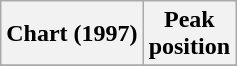<table class="wikitable sortable">
<tr>
<th>Chart (1997)</th>
<th>Peak<br>position</th>
</tr>
<tr>
</tr>
</table>
